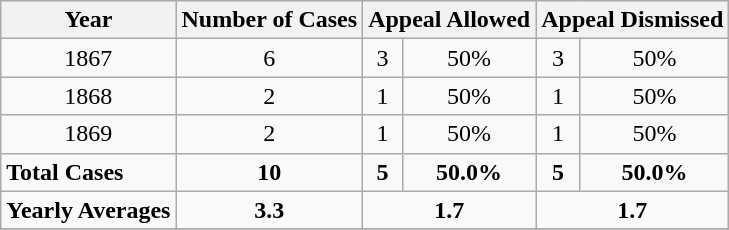<table class="wikitable sortable">
<tr>
<th>Year</th>
<th>Number of Cases</th>
<th colspan=2>Appeal Allowed</th>
<th colspan=2>Appeal Dismissed</th>
</tr>
<tr>
<td style="text-align: center;">1867</td>
<td style="text-align: center;">6</td>
<td style="text-align: center;">3</td>
<td style="text-align: center;">50%</td>
<td style="text-align: center;">3</td>
<td style="text-align: center;">50%</td>
</tr>
<tr>
<td style="text-align: center;">1868</td>
<td style="text-align: center;">2</td>
<td style="text-align: center;">1</td>
<td style="text-align: center;">50%</td>
<td style="text-align: center;">1</td>
<td style="text-align: center;">50%</td>
</tr>
<tr>
<td style="text-align: center;">1869</td>
<td style="text-align: center;">2</td>
<td style="text-align: center;">1</td>
<td style="text-align: center;">50%</td>
<td style="text-align: center;">1</td>
<td style="text-align: center;">50%</td>
</tr>
<tr>
<td><strong>Total Cases</strong></td>
<td style="text-align: center;"><strong>10</strong></td>
<td style="text-align: center;"><strong>5</strong></td>
<td style="text-align: center;"><strong>50.0%</strong></td>
<td style="text-align: center;"><strong>5</strong></td>
<td style="text-align: center;"><strong>50.0%</strong></td>
</tr>
<tr>
<td><strong>Yearly Averages</strong></td>
<td style="text-align: center;"><strong>3.3</strong></td>
<td colspan=2 style="text-align:center;"><strong>1.7</strong></td>
<td colspan=2 style="text-align:center;"><strong>1.7</strong></td>
</tr>
<tr>
</tr>
</table>
